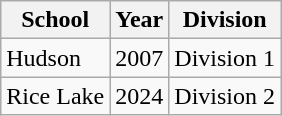<table class="wikitable">
<tr>
<th>School</th>
<th>Year</th>
<th>Division</th>
</tr>
<tr>
<td>Hudson</td>
<td>2007</td>
<td>Division 1</td>
</tr>
<tr>
<td>Rice Lake</td>
<td>2024</td>
<td>Division 2</td>
</tr>
</table>
